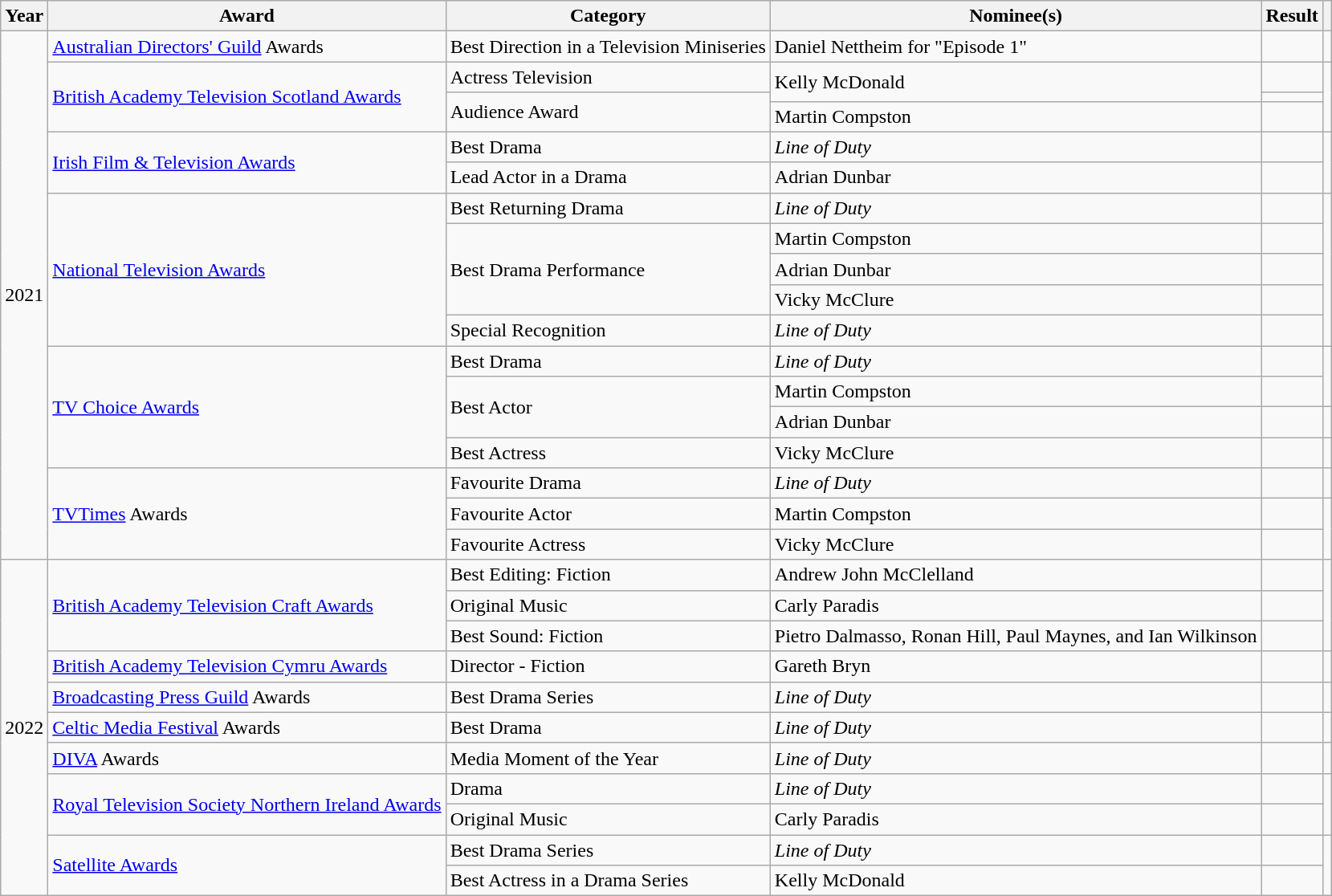<table class="wikitable">
<tr>
<th>Year</th>
<th>Award</th>
<th>Category</th>
<th>Nominee(s)</th>
<th>Result</th>
<th></th>
</tr>
<tr>
<td rowspan="18">2021</td>
<td><a href='#'>Australian Directors' Guild</a> Awards</td>
<td>Best Direction in a Television Miniseries</td>
<td>Daniel Nettheim for "Episode 1"</td>
<td></td>
<td></td>
</tr>
<tr>
<td rowspan="3"><a href='#'>British Academy Television Scotland Awards</a></td>
<td>Actress Television</td>
<td rowspan="2">Kelly McDonald</td>
<td></td>
<td rowspan="3"></td>
</tr>
<tr>
<td rowspan="2">Audience Award</td>
<td></td>
</tr>
<tr>
<td>Martin Compston</td>
<td></td>
</tr>
<tr>
<td rowspan="2"><a href='#'>Irish Film & Television Awards</a></td>
<td>Best Drama</td>
<td><em>Line of Duty</em></td>
<td></td>
<td rowspan="2"></td>
</tr>
<tr>
<td>Lead Actor in a Drama</td>
<td>Adrian Dunbar</td>
<td></td>
</tr>
<tr>
<td rowspan="5"><a href='#'>National Television Awards</a></td>
<td>Best Returning Drama</td>
<td><em>Line of Duty</em></td>
<td></td>
<td rowspan="5"></td>
</tr>
<tr>
<td rowspan="3">Best Drama Performance</td>
<td>Martin Compston</td>
<td></td>
</tr>
<tr>
<td>Adrian Dunbar</td>
<td></td>
</tr>
<tr>
<td>Vicky McClure</td>
<td></td>
</tr>
<tr>
<td>Special Recognition</td>
<td><em>Line of Duty</em></td>
<td></td>
</tr>
<tr>
<td rowspan="4"><a href='#'>TV Choice Awards</a></td>
<td>Best Drama</td>
<td><em>Line of Duty</em></td>
<td></td>
<td rowspan="2"></td>
</tr>
<tr>
<td rowspan="2">Best Actor</td>
<td>Martin Compston</td>
<td></td>
</tr>
<tr>
<td>Adrian Dunbar</td>
<td></td>
<td></td>
</tr>
<tr>
<td>Best Actress</td>
<td>Vicky McClure</td>
<td></td>
<td></td>
</tr>
<tr>
<td rowspan="3"><a href='#'>TVTimes</a> Awards</td>
<td>Favourite Drama</td>
<td><em>Line of Duty</em></td>
<td></td>
<td></td>
</tr>
<tr>
<td>Favourite Actor</td>
<td>Martin Compston</td>
<td></td>
<td rowspan="2"></td>
</tr>
<tr>
<td>Favourite Actress</td>
<td>Vicky McClure</td>
<td></td>
</tr>
<tr>
<td rowspan="12">2022</td>
<td rowspan="3"><a href='#'>British Academy Television Craft Awards</a></td>
<td>Best Editing: Fiction</td>
<td>Andrew John McClelland</td>
<td></td>
<td rowspan="3"></td>
</tr>
<tr>
<td>Original Music</td>
<td>Carly Paradis</td>
<td></td>
</tr>
<tr>
<td>Best Sound: Fiction</td>
<td>Pietro Dalmasso, Ronan Hill, Paul Maynes, and Ian Wilkinson</td>
<td></td>
</tr>
<tr>
<td><a href='#'>British Academy Television Cymru Awards</a></td>
<td>Director - Fiction</td>
<td>Gareth Bryn</td>
<td></td>
<td></td>
</tr>
<tr>
<td><a href='#'>Broadcasting Press Guild</a> Awards</td>
<td>Best Drama Series</td>
<td><em>Line of Duty</em></td>
<td></td>
<td></td>
</tr>
<tr>
<td><a href='#'>Celtic Media Festival</a> Awards</td>
<td>Best Drama</td>
<td><em>Line of Duty</em></td>
<td></td>
<td></td>
</tr>
<tr>
<td><a href='#'>DIVA</a> Awards</td>
<td>Media Moment of the Year</td>
<td><em>Line of Duty</em></td>
<td></td>
<td></td>
</tr>
<tr>
<td rowspan="2"><a href='#'>Royal Television Society Northern Ireland Awards</a></td>
<td>Drama</td>
<td><em>Line of Duty</em></td>
<td></td>
<td rowspan="2"></td>
</tr>
<tr>
<td>Original Music</td>
<td>Carly Paradis</td>
<td></td>
</tr>
<tr>
<td rowspan="2"><a href='#'>Satellite Awards</a></td>
<td>Best Drama Series</td>
<td><em>Line of Duty</em></td>
<td></td>
<td rowspan="2"></td>
</tr>
<tr>
<td>Best Actress in a Drama Series</td>
<td>Kelly McDonald</td>
<td></td>
</tr>
</table>
